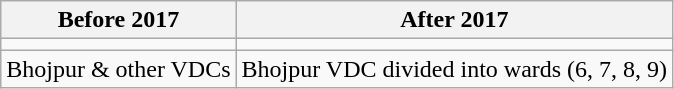<table class="wikitable">
<tr>
<th>Before 2017</th>
<th>After 2017</th>
</tr>
<tr>
<td></td>
<td></td>
</tr>
<tr>
<td>Bhojpur & other VDCs</td>
<td>Bhojpur VDC divided into wards (6, 7, 8, 9)</td>
</tr>
</table>
